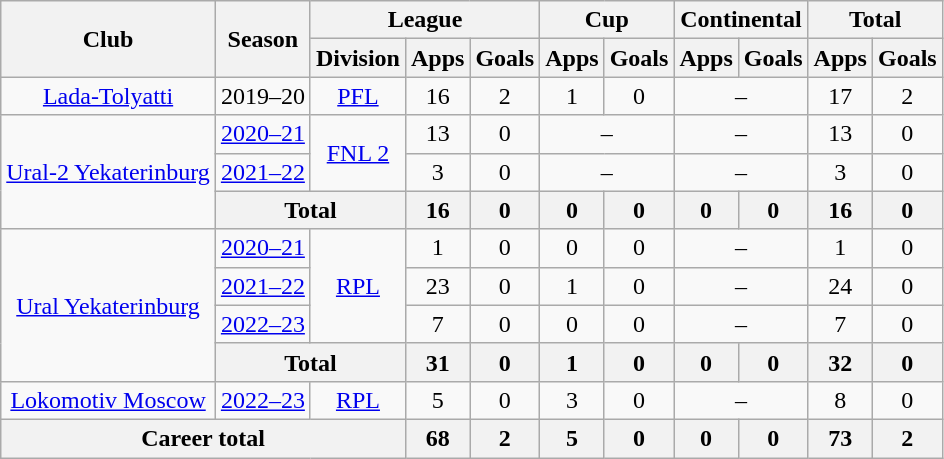<table class="wikitable" style="text-align: center;">
<tr>
<th rowspan=2>Club</th>
<th rowspan=2>Season</th>
<th colspan=3>League</th>
<th colspan=2>Cup</th>
<th colspan=2>Continental</th>
<th colspan=2>Total</th>
</tr>
<tr>
<th>Division</th>
<th>Apps</th>
<th>Goals</th>
<th>Apps</th>
<th>Goals</th>
<th>Apps</th>
<th>Goals</th>
<th>Apps</th>
<th>Goals</th>
</tr>
<tr>
<td><a href='#'>Lada-Tolyatti</a></td>
<td>2019–20</td>
<td><a href='#'>PFL</a></td>
<td>16</td>
<td>2</td>
<td>1</td>
<td>0</td>
<td colspan=2>–</td>
<td>17</td>
<td>2</td>
</tr>
<tr>
<td rowspan="3"><a href='#'>Ural-2 Yekaterinburg</a></td>
<td><a href='#'>2020–21</a></td>
<td rowspan="2"><a href='#'>FNL 2</a></td>
<td>13</td>
<td>0</td>
<td colspan=2>–</td>
<td colspan=2>–</td>
<td>13</td>
<td>0</td>
</tr>
<tr>
<td><a href='#'>2021–22</a></td>
<td>3</td>
<td>0</td>
<td colspan=2>–</td>
<td colspan=2>–</td>
<td>3</td>
<td>0</td>
</tr>
<tr>
<th colspan=2>Total</th>
<th>16</th>
<th>0</th>
<th>0</th>
<th>0</th>
<th>0</th>
<th>0</th>
<th>16</th>
<th>0</th>
</tr>
<tr>
<td rowspan="4"><a href='#'>Ural Yekaterinburg</a></td>
<td><a href='#'>2020–21</a></td>
<td rowspan="3"><a href='#'>RPL</a></td>
<td>1</td>
<td>0</td>
<td>0</td>
<td>0</td>
<td colspan=2>–</td>
<td>1</td>
<td>0</td>
</tr>
<tr>
<td><a href='#'>2021–22</a></td>
<td>23</td>
<td>0</td>
<td>1</td>
<td>0</td>
<td colspan=2>–</td>
<td>24</td>
<td>0</td>
</tr>
<tr>
<td><a href='#'>2022–23</a></td>
<td>7</td>
<td>0</td>
<td>0</td>
<td>0</td>
<td colspan=2>–</td>
<td>7</td>
<td>0</td>
</tr>
<tr>
<th colspan=2>Total</th>
<th>31</th>
<th>0</th>
<th>1</th>
<th>0</th>
<th>0</th>
<th>0</th>
<th>32</th>
<th>0</th>
</tr>
<tr>
<td><a href='#'>Lokomotiv Moscow</a></td>
<td><a href='#'>2022–23</a></td>
<td><a href='#'>RPL</a></td>
<td>5</td>
<td>0</td>
<td>3</td>
<td>0</td>
<td colspan=2>–</td>
<td>8</td>
<td>0</td>
</tr>
<tr>
<th colspan=3>Career total</th>
<th>68</th>
<th>2</th>
<th>5</th>
<th>0</th>
<th>0</th>
<th>0</th>
<th>73</th>
<th>2</th>
</tr>
</table>
